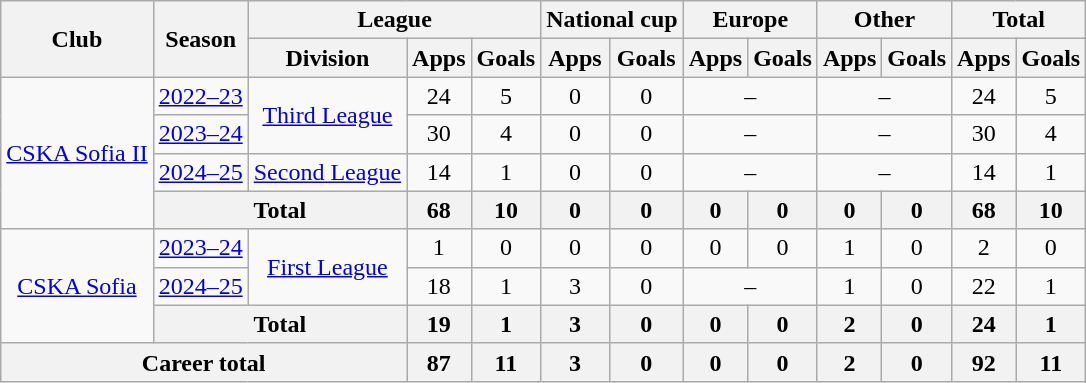<table class="wikitable" style="text-align:center">
<tr>
<th rowspan="2">Club</th>
<th rowspan="2">Season</th>
<th colspan="3">League</th>
<th colspan="2">National cup</th>
<th colspan="2">Europe</th>
<th colspan="2">Other</th>
<th colspan="2">Total</th>
</tr>
<tr>
<th>Division</th>
<th>Apps</th>
<th>Goals</th>
<th>Apps</th>
<th>Goals</th>
<th>Apps</th>
<th>Goals</th>
<th>Apps</th>
<th>Goals</th>
<th>Apps</th>
<th>Goals</th>
</tr>
<tr>
<td align=center valign=center rowspan=4><a href='#'>CSKA Sofia II</a></td>
<td><a href='#'>2022–23</a></td>
<td rowspan=2><a href='#'>Third League</a></td>
<td>24</td>
<td>5</td>
<td>0</td>
<td>0</td>
<td colspan="2">–</td>
<td colspan="2">–</td>
<td>24</td>
<td>5</td>
</tr>
<tr>
<td><a href='#'>2023–24</a></td>
<td>30</td>
<td>4</td>
<td>0</td>
<td>0</td>
<td colspan="2">–</td>
<td colspan="2">–</td>
<td>30</td>
<td>4</td>
</tr>
<tr>
<td><a href='#'>2024–25</a></td>
<td><a href='#'>Second League</a></td>
<td>14</td>
<td>1</td>
<td>0</td>
<td>0</td>
<td colspan="2">–</td>
<td colspan="2">–</td>
<td>14</td>
<td>1</td>
</tr>
<tr>
<th colspan=2>Total</th>
<th>68</th>
<th>10</th>
<th>0</th>
<th>0</th>
<th>0</th>
<th>0</th>
<th>0</th>
<th>0</th>
<th>68</th>
<th>10</th>
</tr>
<tr>
<td rowspan=3 align=center valign=center><a href='#'>CSKA Sofia</a></td>
<td><a href='#'>2023–24</a></td>
<td rowspan=2><a href='#'>First League</a></td>
<td>1</td>
<td>0</td>
<td>0</td>
<td>0</td>
<td>0</td>
<td>0</td>
<td>1</td>
<td>0</td>
<td>2</td>
<td>0</td>
</tr>
<tr>
<td><a href='#'>2024–25</a></td>
<td>18</td>
<td>1</td>
<td>3</td>
<td>0</td>
<td colspan="2">–</td>
<td>1</td>
<td>0</td>
<td>22</td>
<td>1</td>
</tr>
<tr>
<th colspan=2>Total</th>
<th>19</th>
<th>1</th>
<th>3</th>
<th>0</th>
<th>0</th>
<th>0</th>
<th>2</th>
<th>0</th>
<th>24</th>
<th>1</th>
</tr>
<tr>
<th colspan=3>Career total</th>
<th>87</th>
<th>11</th>
<th>3</th>
<th>0</th>
<th>0</th>
<th>0</th>
<th>2</th>
<th>0</th>
<th>92</th>
<th>11</th>
</tr>
</table>
